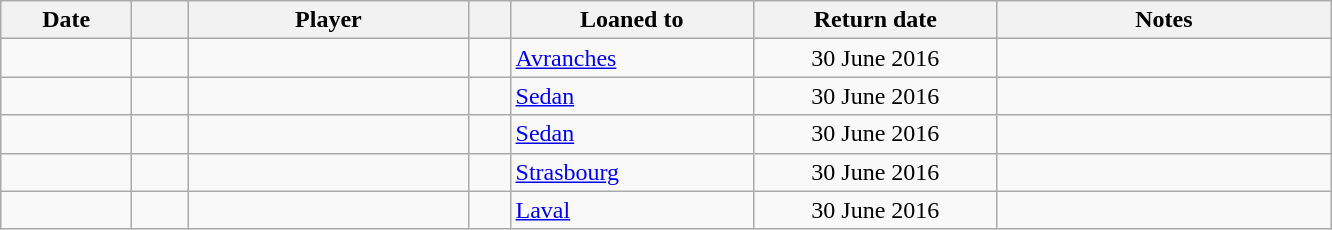<table class="wikitable sortable">
<tr>
<th style="width:80px;">Date</th>
<th style="width:30px;"></th>
<th style="width:180px;">Player</th>
<th style="width:20px;"></th>
<th style="width:155px;">Loaned to</th>
<th style="width:155px;" class="unsortable">Return date</th>
<th style="width:215px;" class="unsortable">Notes</th>
</tr>
<tr>
<td></td>
<td align=center></td>
<td> </td>
<td></td>
<td> <a href='#'>Avranches</a></td>
<td align=center>30 June 2016</td>
<td align=center></td>
</tr>
<tr>
<td></td>
<td align=center></td>
<td> </td>
<td></td>
<td> <a href='#'>Sedan</a></td>
<td align=center>30 June 2016</td>
<td align=center></td>
</tr>
<tr>
<td></td>
<td align=center></td>
<td> </td>
<td></td>
<td> <a href='#'>Sedan</a></td>
<td align=center>30 June 2016</td>
<td align=center></td>
</tr>
<tr>
<td></td>
<td align=center></td>
<td> </td>
<td></td>
<td> <a href='#'>Strasbourg</a></td>
<td align=center>30 June 2016</td>
<td align=center></td>
</tr>
<tr>
<td></td>
<td align=center></td>
<td> </td>
<td></td>
<td> <a href='#'>Laval</a></td>
<td align=center>30 June 2016</td>
<td align=center></td>
</tr>
</table>
